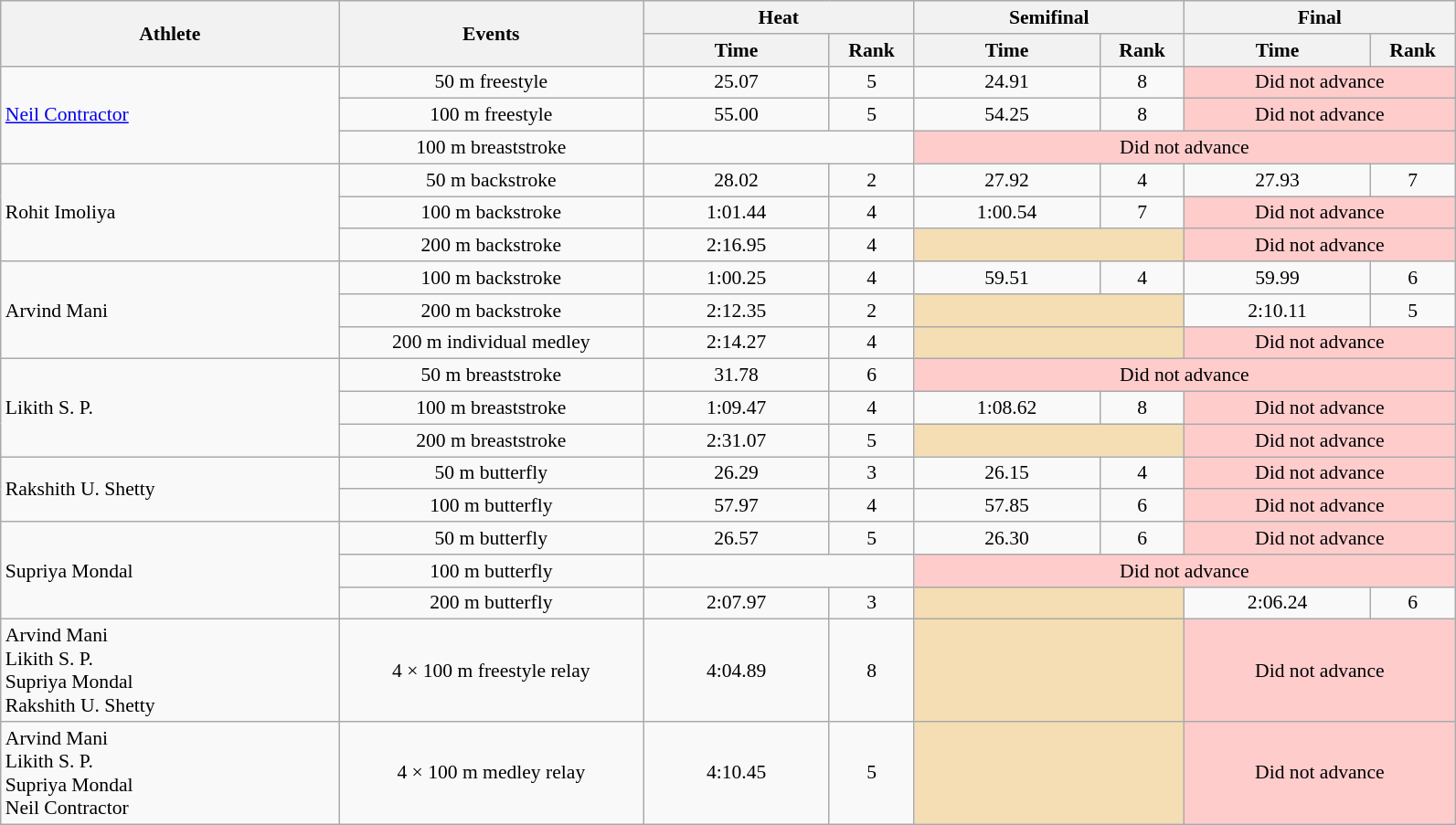<table class=wikitable width="84%" style="font-size:90%">
<tr>
<th rowspan="2" width="20%">Athlete</th>
<th rowspan="2" width="18%">Events</th>
<th colspan="2" width="16%">Heat</th>
<th colspan="2" width="16%">Semifinal</th>
<th colspan="2" width="16"%>Final</th>
</tr>
<tr>
<th width="11%">Time</th>
<th width="5%">Rank</th>
<th width="11%">Time</th>
<th width="5%">Rank</th>
<th width="11%">Time</th>
<th width="5%">Rank</th>
</tr>
<tr>
<td rowspan=3><a href='#'>Neil Contractor</a></td>
<td align=center>50 m freestyle</td>
<td align=center>25.07</td>
<td align=center>5</td>
<td align=center>24.91</td>
<td align=center>8</td>
<td align=center bgcolor=#ffcccc colspan="2">Did not advance</td>
</tr>
<tr>
<td align=center>100 m freestyle</td>
<td align=center>55.00</td>
<td align=center>5</td>
<td align=center>54.25</td>
<td align=center>8</td>
<td align=center bgcolor=#ffcccc colspan="2">Did not advance</td>
</tr>
<tr>
<td align=center>100 m breaststroke</td>
<td align=center colspan=2><strong></strong></td>
<td align=center colspan=4 bgcolor=#ffcccc>Did not advance</td>
</tr>
<tr>
<td rowspan=3>Rohit Imoliya</td>
<td align=center>50 m backstroke</td>
<td align=center>28.02</td>
<td align=center>2</td>
<td align=center>27.92</td>
<td align=center>4</td>
<td align=center>27.93</td>
<td align=center>7</td>
</tr>
<tr>
<td align=center>100 m backstroke</td>
<td align=center>1:01.44</td>
<td align=center>4</td>
<td align=center>1:00.54</td>
<td align=center>7</td>
<td align=center bgcolor=#ffcccc colspan="2">Did not advance</td>
</tr>
<tr>
<td align=center>200 m backstroke</td>
<td align=center>2:16.95</td>
<td align=center>4</td>
<td align=center colspan=2 bgcolor="wheat"></td>
<td align=center bgcolor=#ffcccc colspan="2">Did not advance</td>
</tr>
<tr>
<td rowspan=3>Arvind Mani</td>
<td align=center>100 m backstroke</td>
<td align=center>1:00.25</td>
<td align=center>4</td>
<td align=center>59.51</td>
<td align=center>4</td>
<td align=center>59.99</td>
<td align=center>6</td>
</tr>
<tr>
<td align=center>200 m backstroke</td>
<td align=center>2:12.35</td>
<td align=center>2</td>
<td align=center colspan=2 bgcolor="wheat"></td>
<td align=center>2:10.11</td>
<td align=center>5</td>
</tr>
<tr>
<td align=center>200 m individual medley</td>
<td align=center>2:14.27</td>
<td align=center>4</td>
<td align=center colspan=2 bgcolor="wheat"></td>
<td align=center colspan=2 bgcolor=#ffcccc>Did not advance</td>
</tr>
<tr>
<td rowspan=3>Likith S. P.</td>
<td align=center>50 m breaststroke</td>
<td align=center>31.78</td>
<td align=center>6</td>
<td align=center colspan=4 bgcolor=#ffcccc>Did not advance</td>
</tr>
<tr>
<td align=center>100 m breaststroke</td>
<td align=center>1:09.47</td>
<td align=center>4</td>
<td align=center>1:08.62</td>
<td align=center>8</td>
<td align=center colspan=2 bgcolor=#ffcccc>Did not advance</td>
</tr>
<tr>
<td align=center>200 m breaststroke</td>
<td align=center>2:31.07</td>
<td align=center>5</td>
<td align=center colspan=2 bgcolor="wheat"></td>
<td align=center colspan=2 bgcolor=#ffcccc>Did not advance</td>
</tr>
<tr>
<td rowspan=2>Rakshith U. Shetty</td>
<td align=center>50 m butterfly</td>
<td align=center>26.29</td>
<td align=center>3</td>
<td align=center>26.15</td>
<td align=center>4</td>
<td align=center colspan=2 bgcolor=#ffcccc>Did not advance</td>
</tr>
<tr>
<td align=center>100 m butterfly</td>
<td align=center>57.97</td>
<td align=center>4</td>
<td align=center>57.85</td>
<td align=center>6</td>
<td align=center colspan=2 bgcolor=#ffcccc>Did not advance</td>
</tr>
<tr>
<td rowspan=3>Supriya Mondal</td>
<td align=center>50 m butterfly</td>
<td align=center>26.57</td>
<td align=center>5</td>
<td align=center>26.30</td>
<td align=center>6</td>
<td align=center colspan=2 bgcolor=#ffcccc>Did not advance</td>
</tr>
<tr>
<td align=center>100 m butterfly</td>
<td align=center colspan=2><strong></strong></td>
<td align=center colspan=4 bgcolor=#ffcccc>Did not advance</td>
</tr>
<tr>
<td align=center>200 m butterfly</td>
<td align=center>2:07.97</td>
<td align=center>3</td>
<td align=center colspan=2 bgcolor="wheat"></td>
<td align=center>2:06.24</td>
<td align=center>6</td>
</tr>
<tr>
<td>Arvind Mani<br>Likith S. P.<br>Supriya Mondal<br>Rakshith U. Shetty</td>
<td align=center>4 × 100 m freestyle relay</td>
<td align=center>4:04.89</td>
<td align=center>8</td>
<td align=center colspan=2 bgcolor="wheat"></td>
<td align=center colspan=2 bgcolor=#ffcccc>Did not advance</td>
</tr>
<tr>
<td>Arvind Mani<br>Likith S. P.<br>Supriya Mondal<br>Neil Contractor</td>
<td align=center>4 × 100 m medley relay</td>
<td align=center>4:10.45</td>
<td align=center>5</td>
<td align=center colspan=2 bgcolor="wheat"></td>
<td align=center colspan=2 bgcolor=#ffcccc>Did not advance</td>
</tr>
</table>
